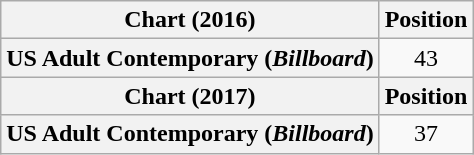<table class="wikitable plainrowheaders" style="text-align:center">
<tr>
<th scope="col">Chart (2016)</th>
<th scope="col">Position</th>
</tr>
<tr>
<th scope="row">US Adult Contemporary (<em>Billboard</em>)</th>
<td>43</td>
</tr>
<tr>
<th scope="col">Chart (2017)</th>
<th scope="col">Position</th>
</tr>
<tr>
<th scope="row">US Adult Contemporary (<em>Billboard</em>)</th>
<td>37</td>
</tr>
</table>
